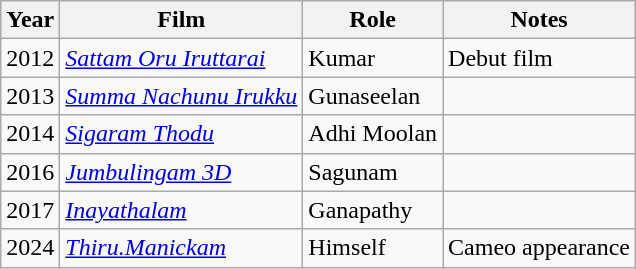<table class="wikitable">
<tr>
<th>Year</th>
<th>Film</th>
<th>Role</th>
<th>Notes</th>
</tr>
<tr>
<td>2012</td>
<td><em><a href='#'>Sattam Oru Iruttarai</a></em></td>
<td>Kumar</td>
<td>Debut film</td>
</tr>
<tr>
<td>2013</td>
<td><em><a href='#'>Summa Nachunu Irukku</a></em></td>
<td>Gunaseelan</td>
<td></td>
</tr>
<tr>
<td>2014</td>
<td><em><a href='#'>Sigaram Thodu</a></em></td>
<td>Adhi Moolan</td>
<td></td>
</tr>
<tr>
<td>2016</td>
<td><em><a href='#'>Jumbulingam 3D</a></em></td>
<td>Sagunam</td>
<td></td>
</tr>
<tr>
<td>2017</td>
<td><em><a href='#'>Inayathalam</a></em></td>
<td>Ganapathy</td>
<td></td>
</tr>
<tr>
<td>2024</td>
<td><em><a href='#'>Thiru.Manickam</a></em></td>
<td>Himself</td>
<td>Cameo appearance</td>
</tr>
</table>
